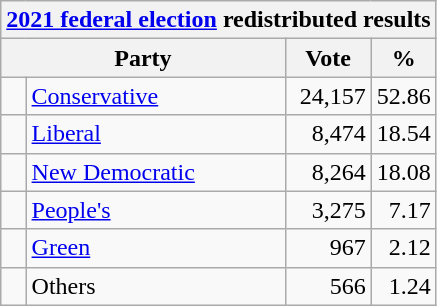<table class="wikitable">
<tr>
<th colspan="4"><a href='#'>2021 federal election</a> redistributed results</th>
</tr>
<tr>
<th bgcolor="#DDDDFF" width="130px" colspan="2">Party</th>
<th bgcolor="#DDDDFF" width="50px">Vote</th>
<th bgcolor="#DDDDFF" width="30px">%</th>
</tr>
<tr>
<td> </td>
<td><a href='#'>Conservative</a></td>
<td align=right>24,157</td>
<td align=right>52.86</td>
</tr>
<tr>
<td> </td>
<td><a href='#'>Liberal</a></td>
<td align=right>8,474</td>
<td align=right>18.54</td>
</tr>
<tr>
<td> </td>
<td><a href='#'>New Democratic</a></td>
<td align=right>8,264</td>
<td align=right>18.08</td>
</tr>
<tr>
<td> </td>
<td><a href='#'>People's</a></td>
<td align=right>3,275</td>
<td align=right>7.17</td>
</tr>
<tr>
<td> </td>
<td><a href='#'>Green</a></td>
<td align=right>967</td>
<td align=right>2.12</td>
</tr>
<tr>
<td> </td>
<td>Others</td>
<td align=right>566</td>
<td align=right>1.24</td>
</tr>
</table>
